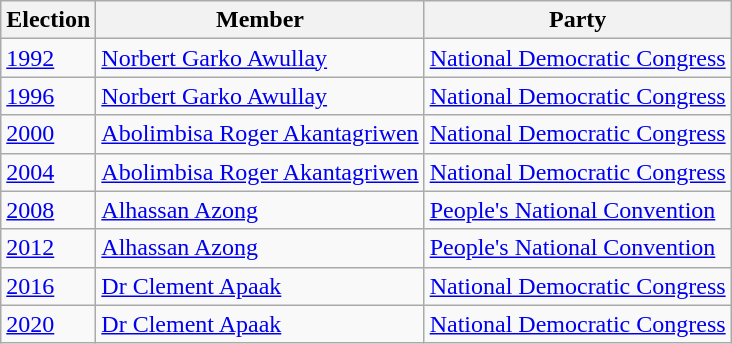<table class="wikitable">
<tr>
<th>Election</th>
<th>Member</th>
<th>Party</th>
</tr>
<tr>
<td><a href='#'>1992</a></td>
<td><a href='#'>Norbert Garko Awullay</a></td>
<td><a href='#'>National Democratic Congress</a></td>
</tr>
<tr>
<td><a href='#'>1996</a></td>
<td><a href='#'>Norbert Garko Awullay</a></td>
<td><a href='#'>National Democratic Congress</a></td>
</tr>
<tr>
<td><a href='#'>2000</a></td>
<td><a href='#'>Abolimbisa Roger Akantagriwen</a></td>
<td><a href='#'>National Democratic Congress</a></td>
</tr>
<tr>
<td><a href='#'>2004</a></td>
<td><a href='#'>Abolimbisa Roger Akantagriwen</a></td>
<td><a href='#'>National Democratic Congress</a></td>
</tr>
<tr>
<td><a href='#'>2008</a></td>
<td><a href='#'>Alhassan Azong</a></td>
<td><a href='#'>People's National Convention</a></td>
</tr>
<tr>
<td><a href='#'>2012</a></td>
<td><a href='#'>Alhassan Azong</a></td>
<td><a href='#'>People's National Convention</a></td>
</tr>
<tr>
<td><a href='#'>2016</a></td>
<td><a href='#'>Dr Clement Apaak</a></td>
<td><a href='#'>National Democratic Congress</a></td>
</tr>
<tr>
<td><a href='#'>2020</a></td>
<td><a href='#'>Dr Clement Apaak</a></td>
<td><a href='#'>National Democratic Congress</a></td>
</tr>
</table>
